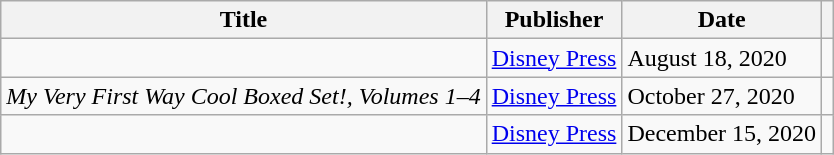<table class="wikitable sortable plainrowheaders">
<tr>
<th scope="col">Title</th>
<th scope="col">Publisher</th>
<th scope="col">Date</th>
<th scope="col"></th>
</tr>
<tr>
<td><em></em></td>
<td><a href='#'>Disney Press</a></td>
<td>August 18, 2020</td>
<td></td>
</tr>
<tr>
<td><em>My Very First Way Cool Boxed Set!, Volumes 1–4</em></td>
<td><a href='#'>Disney Press</a></td>
<td>October 27, 2020</td>
<td></td>
</tr>
<tr>
<td><em></em></td>
<td><a href='#'>Disney Press</a></td>
<td>December 15, 2020</td>
<td></td>
</tr>
</table>
